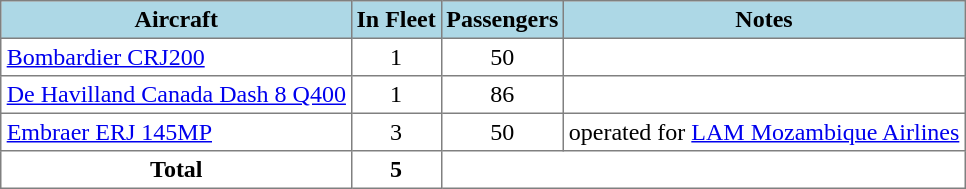<table class="toccolours" border="1" cellpadding="3" style="margin:1em auto; white-space:nowrap; border-collapse:collapse">
<tr bgcolor=lightblue>
<th>Aircraft</th>
<th>In Fleet</th>
<th>Passengers</th>
<th>Notes</th>
</tr>
<tr>
<td><a href='#'>Bombardier CRJ200</a></td>
<td align="center">1</td>
<td align="center">50</td>
<td></td>
</tr>
<tr>
<td><a href='#'>De Havilland Canada Dash 8 Q400</a></td>
<td align="center">1</td>
<td align="center">86</td>
<td></td>
</tr>
<tr>
<td><a href='#'>Embraer ERJ 145MP</a></td>
<td align="center">3</td>
<td align="center">50</td>
<td>operated for <a href='#'>LAM Mozambique Airlines</a></td>
</tr>
<tr>
<th>Total</th>
<th>5</th>
<th colspan="3"></th>
</tr>
</table>
